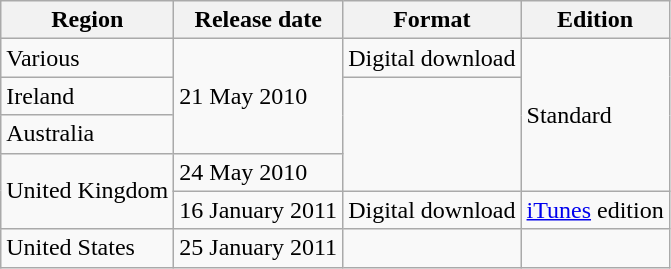<table class="wikitable">
<tr>
<th>Region</th>
<th>Release date</th>
<th>Format</th>
<th>Edition</th>
</tr>
<tr>
<td>Various</td>
<td rowspan=3>21 May 2010</td>
<td>Digital download</td>
<td rowspan=4>Standard</td>
</tr>
<tr>
<td>Ireland</td>
<td rowspan=3></td>
</tr>
<tr>
<td>Australia</td>
</tr>
<tr>
<td rowspan=2>United Kingdom</td>
<td>24 May 2010</td>
</tr>
<tr>
<td>16 January 2011</td>
<td>Digital download</td>
<td><a href='#'>iTunes</a> edition</td>
</tr>
<tr>
<td>United States</td>
<td>25 January 2011</td>
<td></td>
<td></td>
</tr>
</table>
